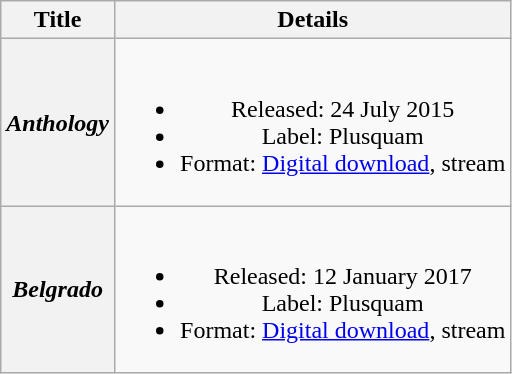<table class="wikitable plainrowheaders" style="text-align:center;">
<tr>
<th scope="col">Title</th>
<th scope="col">Details</th>
</tr>
<tr>
<th scope="row"><strong><em>Anthology</em></strong></th>
<td><br><ul><li>Released: 24 July 2015</li><li>Label: Plusquam</li><li>Format: <a href='#'>Digital download</a>, stream</li></ul></td>
</tr>
<tr>
<th><em>Belgrado</em></th>
<td><br><ul><li>Released: 12 January 2017</li><li>Label: Plusquam</li><li>Format: <a href='#'>Digital download</a>, stream</li></ul></td>
</tr>
</table>
